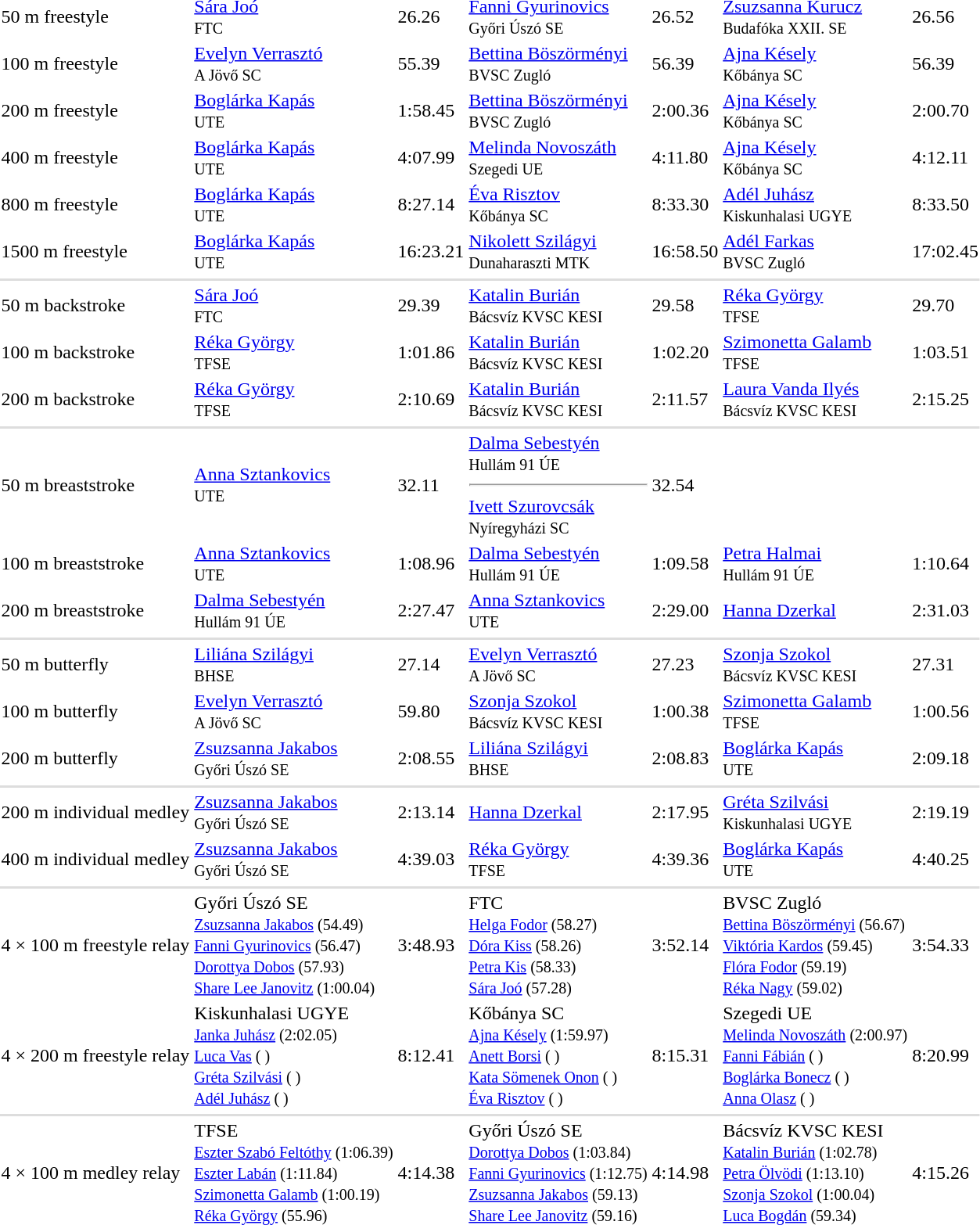<table>
<tr>
<td>50 m freestyle</td>
<td><a href='#'>Sára Joó</a><br><small>FTC</small></td>
<td>26.26</td>
<td><a href='#'>Fanni Gyurinovics</a><br><small>Győri Úszó SE</small></td>
<td>26.52</td>
<td><a href='#'>Zsuzsanna Kurucz</a><br><small>Budafóka XXII. SE</small></td>
<td>26.56</td>
</tr>
<tr>
<td>100 m freestyle</td>
<td><a href='#'>Evelyn Verrasztó</a><br><small>A Jövő SC</small></td>
<td>55.39</td>
<td><a href='#'>Bettina Böszörményi</a><br><small>BVSC Zugló</small></td>
<td>56.39</td>
<td><a href='#'>Ajna Késely</a><br><small>Kőbánya SC</small></td>
<td>56.39</td>
</tr>
<tr>
<td>200 m freestyle</td>
<td><a href='#'>Boglárka Kapás</a><br><small>UTE</small></td>
<td>1:58.45</td>
<td><a href='#'>Bettina Böszörményi</a><br><small>BVSC Zugló</small></td>
<td>2:00.36</td>
<td><a href='#'>Ajna Késely</a><br><small>Kőbánya SC</small></td>
<td>2:00.70</td>
</tr>
<tr>
<td>400 m freestyle</td>
<td><a href='#'>Boglárka Kapás</a><br><small>UTE</small></td>
<td>4:07.99</td>
<td><a href='#'>Melinda Novoszáth</a><br><small>Szegedi UE</small></td>
<td>4:11.80</td>
<td><a href='#'>Ajna Késely</a><br><small>Kőbánya SC</small></td>
<td>4:12.11</td>
</tr>
<tr>
<td>800 m freestyle</td>
<td><a href='#'>Boglárka Kapás</a><br><small>UTE</small></td>
<td>8:27.14</td>
<td><a href='#'>Éva Risztov</a><br><small>Kőbánya SC</small></td>
<td>8:33.30</td>
<td><a href='#'>Adél Juhász</a><br><small>Kiskunhalasi UGYE</small></td>
<td>8:33.50</td>
</tr>
<tr>
<td>1500 m freestyle</td>
<td><a href='#'>Boglárka Kapás</a><br><small>UTE</small></td>
<td>16:23.21</td>
<td><a href='#'>Nikolett Szilágyi</a><br><small>Dunaharaszti MTK</small></td>
<td>16:58.50</td>
<td><a href='#'>Adél Farkas</a><br><small>BVSC Zugló</small></td>
<td>17:02.45</td>
</tr>
<tr>
</tr>
<tr bgcolor=#ddd>
<td colspan=7></td>
</tr>
<tr>
<td>50 m backstroke</td>
<td><a href='#'>Sára Joó</a><br><small>FTC</small></td>
<td>29.39</td>
<td><a href='#'>Katalin Burián</a><br><small>Bácsvíz KVSC KESI</small></td>
<td>29.58</td>
<td><a href='#'>Réka György</a><br><small>TFSE</small></td>
<td>29.70</td>
</tr>
<tr>
<td>100 m backstroke</td>
<td><a href='#'>Réka György</a><br><small>TFSE</small></td>
<td>1:01.86</td>
<td><a href='#'>Katalin Burián</a><br><small>Bácsvíz KVSC KESI</small></td>
<td>1:02.20</td>
<td><a href='#'>Szimonetta Galamb</a><br><small>TFSE</small></td>
<td>1:03.51</td>
</tr>
<tr>
<td>200 m backstroke</td>
<td><a href='#'>Réka György</a><br><small>TFSE</small></td>
<td>2:10.69</td>
<td><a href='#'>Katalin Burián</a><br><small>Bácsvíz KVSC KESI</small></td>
<td>2:11.57</td>
<td><a href='#'>Laura Vanda Ilyés</a><br><small>Bácsvíz KVSC KESI</small></td>
<td>2:15.25</td>
</tr>
<tr>
</tr>
<tr bgcolor=#ddd>
<td colspan=7></td>
</tr>
<tr>
<td>50 m breaststroke</td>
<td><a href='#'>Anna Sztankovics</a><br><small>UTE</small></td>
<td>32.11</td>
<td><a href='#'>Dalma Sebestyén</a><br><small>Hullám 91 ÚE</small><hr><a href='#'>Ivett Szurovcsák</a><br><small>Nyíregyházi SC</small></td>
<td>32.54</td>
<td></td>
<td></td>
</tr>
<tr>
<td>100 m breaststroke</td>
<td><a href='#'>Anna Sztankovics</a><br><small>UTE</small></td>
<td>1:08.96</td>
<td><a href='#'>Dalma Sebestyén</a><br><small>Hullám 91 ÚE</small></td>
<td>1:09.58</td>
<td><a href='#'>Petra Halmai</a><br><small>Hullám 91 ÚE</small></td>
<td>1:10.64</td>
</tr>
<tr>
<td>200 m breaststroke</td>
<td><a href='#'>Dalma Sebestyén</a><br><small>Hullám 91 ÚE</small></td>
<td>2:27.47</td>
<td><a href='#'>Anna Sztankovics</a><br><small>UTE</small></td>
<td>2:29.00</td>
<td><a href='#'>Hanna Dzerkal</a><br><small></small></td>
<td>2:31.03</td>
</tr>
<tr>
</tr>
<tr bgcolor=#ddd>
<td colspan=7></td>
</tr>
<tr>
<td>50 m butterfly</td>
<td><a href='#'>Liliána Szilágyi</a><br><small>BHSE</small></td>
<td>27.14</td>
<td><a href='#'>Evelyn Verrasztó</a><br><small>A Jövő SC</small></td>
<td>27.23</td>
<td><a href='#'>Szonja Szokol</a><br><small>Bácsvíz KVSC KESI</small></td>
<td>27.31</td>
</tr>
<tr>
<td>100 m butterfly</td>
<td><a href='#'>Evelyn Verrasztó</a><br><small>A Jövő SC</small></td>
<td>59.80</td>
<td><a href='#'>Szonja Szokol</a><br><small>Bácsvíz KVSC KESI</small></td>
<td>1:00.38</td>
<td><a href='#'>Szimonetta Galamb</a><br><small>TFSE</small></td>
<td>1:00.56</td>
</tr>
<tr>
<td>200 m butterfly</td>
<td><a href='#'>Zsuzsanna Jakabos</a><br><small>Győri Úszó SE</small></td>
<td>2:08.55</td>
<td><a href='#'>Liliána Szilágyi</a><br><small>BHSE</small></td>
<td>2:08.83</td>
<td><a href='#'>Boglárka Kapás</a><br><small>UTE</small></td>
<td>2:09.18</td>
</tr>
<tr>
</tr>
<tr bgcolor=#ddd>
<td colspan=7></td>
</tr>
<tr>
<td>200 m individual medley</td>
<td><a href='#'>Zsuzsanna Jakabos</a><br><small>Győri Úszó SE</small></td>
<td>2:13.14</td>
<td><a href='#'>Hanna Dzerkal</a><br><small></small></td>
<td>2:17.95</td>
<td><a href='#'>Gréta Szilvási</a><br><small>Kiskunhalasi UGYE</small></td>
<td>2:19.19</td>
</tr>
<tr>
<td>400 m individual medley</td>
<td><a href='#'>Zsuzsanna Jakabos</a><br><small>Győri Úszó SE</small></td>
<td>4:39.03</td>
<td><a href='#'>Réka György</a><br><small>TFSE</small></td>
<td>4:39.36</td>
<td><a href='#'>Boglárka Kapás</a><br><small>UTE</small></td>
<td>4:40.25</td>
</tr>
<tr>
</tr>
<tr bgcolor=#ddd>
<td colspan=7></td>
</tr>
<tr>
<td>4 × 100 m freestyle relay</td>
<td>Győri Úszó SE<br><small><a href='#'>Zsuzsanna Jakabos</a> (54.49)<br> <a href='#'>Fanni Gyurinovics</a> (56.47)<br> <a href='#'>Dorottya Dobos</a> (57.93)<br> <a href='#'>Share Lee Janovitz</a> (1:00.04)</small></td>
<td>3:48.93</td>
<td>FTC<br><small><a href='#'>Helga Fodor</a> (58.27)<br> <a href='#'>Dóra Kiss</a> (58.26)<br> <a href='#'>Petra Kis</a> (58.33)<br> <a href='#'>Sára Joó</a> (57.28)</small></td>
<td>3:52.14</td>
<td>BVSC Zugló<br><small><a href='#'>Bettina Böszörményi</a> (56.67)<br> <a href='#'>Viktória Kardos</a> (59.45)<br> <a href='#'>Flóra Fodor</a> (59.19)<br> <a href='#'>Réka Nagy</a> (59.02)</small></td>
<td>3:54.33</td>
</tr>
<tr>
<td>4 × 200 m freestyle relay</td>
<td>Kiskunhalasi UGYE<br><small><a href='#'>Janka Juhász</a> (2:02.05)<br> <a href='#'>Luca Vas</a> ( )<br> <a href='#'>Gréta Szilvási</a> ( )<br> <a href='#'>Adél Juhász</a> ( )</small></td>
<td>8:12.41</td>
<td>Kőbánya SC<br><small><a href='#'>Ajna Késely</a> (1:59.97)<br> <a href='#'>Anett Borsi</a> ( )<br> <a href='#'>Kata Sömenek Onon</a> ( )<br> <a href='#'>Éva Risztov</a> ( )</small></td>
<td>8:15.31</td>
<td>Szegedi UE<br><small><a href='#'>Melinda Novoszáth</a> (2:00.97)<br> <a href='#'>Fanni Fábián</a> ( )<br> <a href='#'>Boglárka Bonecz</a> ( )<br> <a href='#'>Anna Olasz</a> ( )</small></td>
<td>8:20.99</td>
</tr>
<tr>
</tr>
<tr bgcolor=#ddd>
<td colspan=7></td>
</tr>
<tr>
<td>4 × 100 m medley relay</td>
<td>TFSE<br><small><a href='#'>Eszter Szabó Feltóthy</a> (1:06.39)<br> <a href='#'>Eszter Labán</a> (1:11.84)<br> <a href='#'>Szimonetta Galamb</a> (1:00.19)<br> <a href='#'>Réka György</a> (55.96)</small></td>
<td>4:14.38</td>
<td>Győri Úszó SE<br><small><a href='#'>Dorottya Dobos</a> (1:03.84)<br> <a href='#'>Fanni Gyurinovics</a> (1:12.75)<br> <a href='#'>Zsuzsanna Jakabos</a> (59.13)<br> <a href='#'>Share Lee Janovitz</a> (59.16)</small></td>
<td>4:14.98</td>
<td>Bácsvíz KVSC KESI<br><small><a href='#'>Katalin Burián</a> (1:02.78)<br> <a href='#'>Petra Ölvödi</a> (1:13.10)<br> <a href='#'>Szonja Szokol</a> (1:00.04)<br> <a href='#'>Luca Bogdán</a> (59.34)</small></td>
<td>4:15.26</td>
</tr>
</table>
